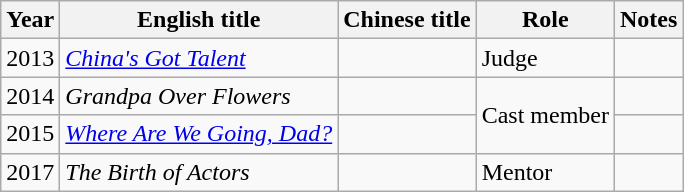<table class="wikitable sortable">
<tr>
<th>Year</th>
<th>English title</th>
<th>Chinese title</th>
<th>Role</th>
<th class="unsortable">Notes</th>
</tr>
<tr>
<td>2013</td>
<td><em><a href='#'>China's Got Talent</a></em></td>
<td></td>
<td>Judge</td>
<td></td>
</tr>
<tr>
<td>2014</td>
<td><em>Grandpa Over Flowers</em></td>
<td></td>
<td rowspan=2>Cast member</td>
<td></td>
</tr>
<tr>
<td>2015</td>
<td><em><a href='#'>Where Are We Going, Dad?</a></em></td>
<td></td>
<td></td>
</tr>
<tr>
<td>2017</td>
<td><em>The Birth of Actors</em></td>
<td></td>
<td>Mentor</td>
<td></td>
</tr>
</table>
